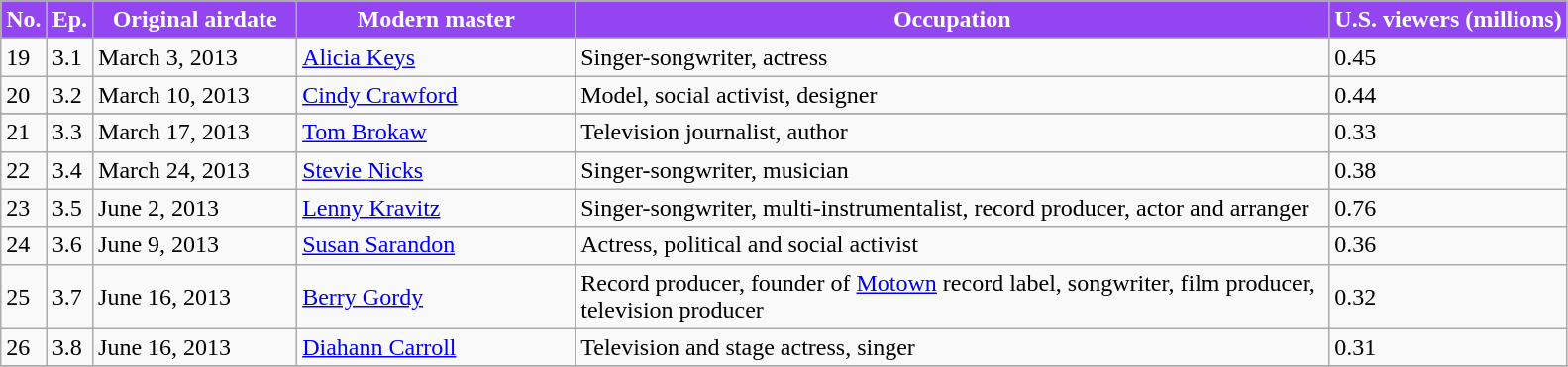<table class="wikitable">
<tr style="color:white">
<th style="background:#9245f1; width:20px;">No.</th>
<th style="background:#9245f1; width:20px;">Ep.</th>
<th style="background:#9245f1; width:130px;">Original airdate</th>
<th style="background:#9245f1; width:180px;">Modern master</th>
<th style="background:#9245f1; width:500px;">Occupation</th>
<th style="background:#9245f1">U.S. viewers (millions)</th>
</tr>
<tr>
<td>19</td>
<td>3.1</td>
<td>March 3, 2013</td>
<td><a href='#'>Alicia Keys</a></td>
<td>Singer-songwriter, actress</td>
<td>0.45</td>
</tr>
<tr>
<td>20</td>
<td>3.2</td>
<td>March 10, 2013</td>
<td><a href='#'>Cindy Crawford</a></td>
<td>Model, social activist, designer</td>
<td>0.44</td>
</tr>
<tr>
</tr>
<tr>
<td>21</td>
<td>3.3</td>
<td>March 17, 2013</td>
<td><a href='#'>Tom Brokaw</a></td>
<td>Television journalist, author</td>
<td>0.33</td>
</tr>
<tr>
<td>22</td>
<td>3.4</td>
<td>March 24, 2013</td>
<td><a href='#'>Stevie Nicks</a></td>
<td>Singer-songwriter, musician</td>
<td>0.38</td>
</tr>
<tr>
<td>23</td>
<td>3.5</td>
<td>June 2, 2013</td>
<td><a href='#'>Lenny Kravitz</a></td>
<td>Singer-songwriter, multi-instrumentalist, record producer, actor and arranger</td>
<td>0.76</td>
</tr>
<tr>
<td>24</td>
<td>3.6</td>
<td>June 9, 2013</td>
<td><a href='#'>Susan Sarandon</a></td>
<td>Actress, political and social activist</td>
<td>0.36</td>
</tr>
<tr>
<td>25</td>
<td>3.7</td>
<td>June 16, 2013</td>
<td><a href='#'>Berry Gordy</a></td>
<td>Record producer, founder of <a href='#'>Motown</a> record label, songwriter, film producer, television producer</td>
<td>0.32</td>
</tr>
<tr>
<td>26</td>
<td>3.8</td>
<td>June 16, 2013</td>
<td><a href='#'>Diahann Carroll</a></td>
<td>Television and stage actress, singer</td>
<td>0.31</td>
</tr>
<tr>
</tr>
</table>
